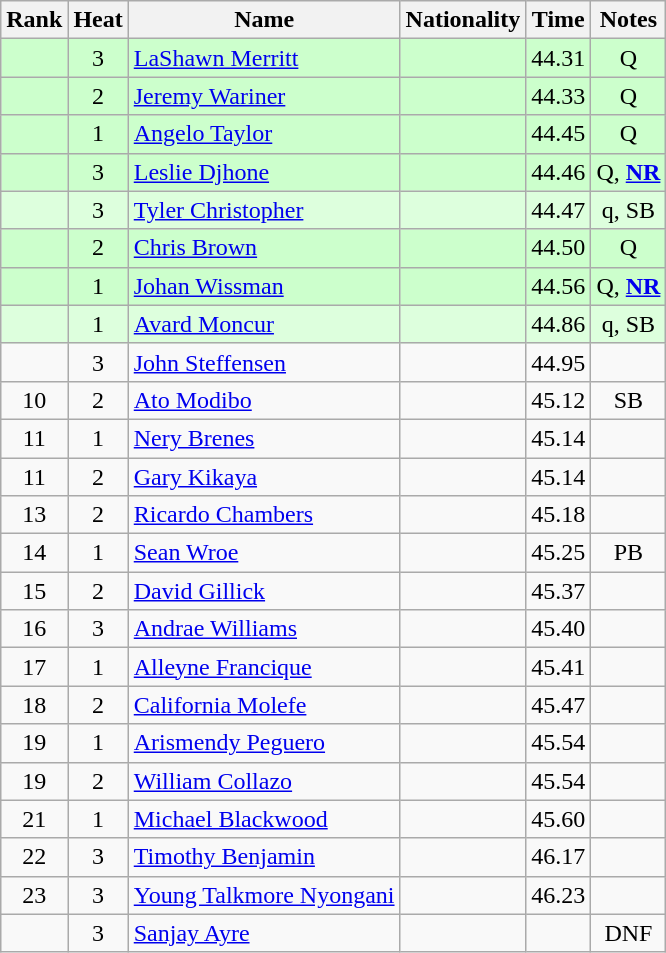<table class="wikitable sortable" style="text-align:center">
<tr>
<th>Rank</th>
<th>Heat</th>
<th>Name</th>
<th>Nationality</th>
<th>Time</th>
<th>Notes</th>
</tr>
<tr bgcolor=ccffcc>
<td></td>
<td>3</td>
<td align=left><a href='#'>LaShawn Merritt</a></td>
<td align=left></td>
<td>44.31</td>
<td>Q</td>
</tr>
<tr bgcolor=ccffcc>
<td></td>
<td>2</td>
<td align=left><a href='#'>Jeremy Wariner</a></td>
<td align=left></td>
<td>44.33</td>
<td>Q</td>
</tr>
<tr bgcolor=ccffcc>
<td></td>
<td>1</td>
<td align=left><a href='#'>Angelo Taylor</a></td>
<td align=left></td>
<td>44.45</td>
<td>Q</td>
</tr>
<tr bgcolor=ccffcc>
<td></td>
<td>3</td>
<td align=left><a href='#'>Leslie Djhone</a></td>
<td align=left></td>
<td>44.46</td>
<td>Q, <strong><a href='#'>NR</a></strong></td>
</tr>
<tr bgcolor=ddffdd>
<td></td>
<td>3</td>
<td align=left><a href='#'>Tyler Christopher</a></td>
<td align=left></td>
<td>44.47</td>
<td>q, SB</td>
</tr>
<tr bgcolor=ccffcc>
<td></td>
<td>2</td>
<td align=left><a href='#'>Chris Brown</a></td>
<td align=left></td>
<td>44.50</td>
<td>Q</td>
</tr>
<tr bgcolor=ccffcc>
<td></td>
<td>1</td>
<td align=left><a href='#'>Johan Wissman</a></td>
<td align=left></td>
<td>44.56</td>
<td>Q, <strong><a href='#'>NR</a></strong></td>
</tr>
<tr bgcolor=ddffdd>
<td></td>
<td>1</td>
<td align=left><a href='#'>Avard Moncur</a></td>
<td align=left></td>
<td>44.86</td>
<td>q, SB</td>
</tr>
<tr>
<td></td>
<td>3</td>
<td align=left><a href='#'>John Steffensen</a></td>
<td align=left></td>
<td>44.95</td>
<td></td>
</tr>
<tr>
<td>10</td>
<td>2</td>
<td align=left><a href='#'>Ato Modibo</a></td>
<td align=left></td>
<td>45.12</td>
<td>SB</td>
</tr>
<tr>
<td>11</td>
<td>1</td>
<td align=left><a href='#'>Nery Brenes</a></td>
<td align=left></td>
<td>45.14</td>
<td></td>
</tr>
<tr>
<td>11</td>
<td>2</td>
<td align=left><a href='#'>Gary Kikaya</a></td>
<td align=left></td>
<td>45.14</td>
<td></td>
</tr>
<tr>
<td>13</td>
<td>2</td>
<td align=left><a href='#'>Ricardo Chambers</a></td>
<td align=left></td>
<td>45.18</td>
<td></td>
</tr>
<tr>
<td>14</td>
<td>1</td>
<td align=left><a href='#'>Sean Wroe</a></td>
<td align=left></td>
<td>45.25</td>
<td>PB</td>
</tr>
<tr>
<td>15</td>
<td>2</td>
<td align=left><a href='#'>David Gillick</a></td>
<td align=left></td>
<td>45.37</td>
<td></td>
</tr>
<tr>
<td>16</td>
<td>3</td>
<td align=left><a href='#'>Andrae Williams</a></td>
<td align=left></td>
<td>45.40</td>
<td></td>
</tr>
<tr>
<td>17</td>
<td>1</td>
<td align=left><a href='#'>Alleyne Francique</a></td>
<td align=left></td>
<td>45.41</td>
<td></td>
</tr>
<tr>
<td>18</td>
<td>2</td>
<td align=left><a href='#'>California Molefe</a></td>
<td align=left></td>
<td>45.47</td>
<td></td>
</tr>
<tr>
<td>19</td>
<td>1</td>
<td align=left><a href='#'>Arismendy Peguero</a></td>
<td align=left></td>
<td>45.54</td>
<td></td>
</tr>
<tr>
<td>19</td>
<td>2</td>
<td align=left><a href='#'>William Collazo</a></td>
<td align=left></td>
<td>45.54</td>
<td></td>
</tr>
<tr>
<td>21</td>
<td>1</td>
<td align=left><a href='#'>Michael Blackwood</a></td>
<td align=left></td>
<td>45.60</td>
<td></td>
</tr>
<tr>
<td>22</td>
<td>3</td>
<td align=left><a href='#'>Timothy Benjamin</a></td>
<td align=left></td>
<td>46.17</td>
<td></td>
</tr>
<tr>
<td>23</td>
<td>3</td>
<td align=left><a href='#'>Young Talkmore Nyongani</a></td>
<td align=left></td>
<td>46.23</td>
<td></td>
</tr>
<tr>
<td></td>
<td>3</td>
<td align=left><a href='#'>Sanjay Ayre</a></td>
<td align=left></td>
<td></td>
<td>DNF</td>
</tr>
</table>
